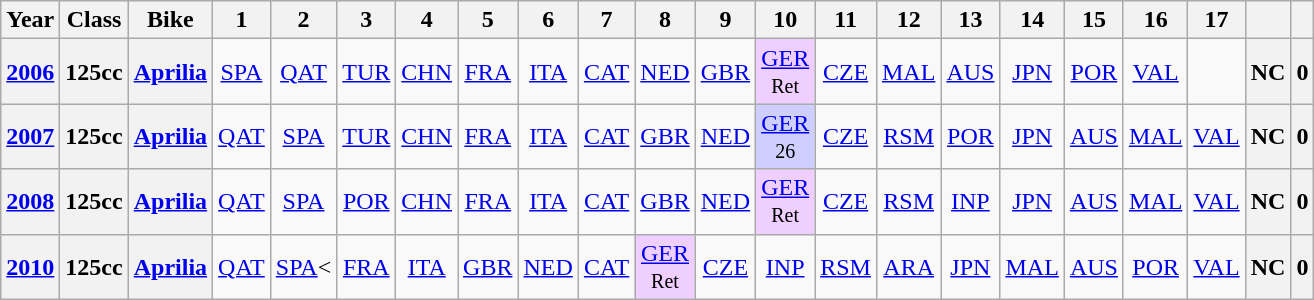<table class="wikitable" style="text-align:center">
<tr>
<th>Year</th>
<th>Class</th>
<th>Bike</th>
<th>1</th>
<th>2</th>
<th>3</th>
<th>4</th>
<th>5</th>
<th>6</th>
<th>7</th>
<th>8</th>
<th>9</th>
<th>10</th>
<th>11</th>
<th>12</th>
<th>13</th>
<th>14</th>
<th>15</th>
<th>16</th>
<th>17</th>
<th></th>
<th></th>
</tr>
<tr>
<th align="left"><a href='#'>2006</a></th>
<th align="left">125cc</th>
<th align="left"><a href='#'>Aprilia</a></th>
<td><a href='#'>SPA</a></td>
<td><a href='#'>QAT</a></td>
<td><a href='#'>TUR</a></td>
<td><a href='#'>CHN</a></td>
<td><a href='#'>FRA</a></td>
<td><a href='#'>ITA</a></td>
<td><a href='#'>CAT</a></td>
<td><a href='#'>NED</a></td>
<td><a href='#'>GBR</a></td>
<td style="background:#efcfff;"><a href='#'>GER</a><br><small>Ret</small></td>
<td><a href='#'>CZE</a></td>
<td><a href='#'>MAL</a></td>
<td><a href='#'>AUS</a></td>
<td><a href='#'>JPN</a></td>
<td><a href='#'>POR</a></td>
<td><a href='#'>VAL</a></td>
<td></td>
<th>NC</th>
<th>0</th>
</tr>
<tr>
<th align="left"><a href='#'>2007</a></th>
<th align="left">125cc</th>
<th align="left"><a href='#'>Aprilia</a></th>
<td><a href='#'>QAT</a></td>
<td><a href='#'>SPA</a></td>
<td><a href='#'>TUR</a></td>
<td><a href='#'>CHN</a></td>
<td><a href='#'>FRA</a></td>
<td><a href='#'>ITA</a></td>
<td><a href='#'>CAT</a></td>
<td><a href='#'>GBR</a></td>
<td><a href='#'>NED</a></td>
<td style="background:#cfcfff;"><a href='#'>GER</a><br><small>26</small></td>
<td><a href='#'>CZE</a></td>
<td><a href='#'>RSM</a></td>
<td><a href='#'>POR</a></td>
<td><a href='#'>JPN</a></td>
<td><a href='#'>AUS</a></td>
<td><a href='#'>MAL</a></td>
<td><a href='#'>VAL</a></td>
<th>NC</th>
<th>0</th>
</tr>
<tr>
<th align="left"><a href='#'>2008</a></th>
<th align="left">125cc</th>
<th align="left"><a href='#'>Aprilia</a></th>
<td><a href='#'>QAT</a></td>
<td><a href='#'>SPA</a></td>
<td><a href='#'>POR</a></td>
<td><a href='#'>CHN</a></td>
<td><a href='#'>FRA</a></td>
<td><a href='#'>ITA</a></td>
<td><a href='#'>CAT</a></td>
<td><a href='#'>GBR</a></td>
<td><a href='#'>NED</a></td>
<td style="background:#efcfff;"><a href='#'>GER</a><br><small>Ret</small></td>
<td><a href='#'>CZE</a></td>
<td><a href='#'>RSM</a></td>
<td><a href='#'>INP</a></td>
<td><a href='#'>JPN</a></td>
<td><a href='#'>AUS</a></td>
<td><a href='#'>MAL</a></td>
<td><a href='#'>VAL</a></td>
<th>NC</th>
<th>0</th>
</tr>
<tr>
<th align="left"><a href='#'>2010</a></th>
<th align="left">125cc</th>
<th align="left"><a href='#'>Aprilia</a></th>
<td><a href='#'>QAT</a></td>
<td><a href='#'>SPA</a><</td>
<td><a href='#'>FRA</a></td>
<td><a href='#'>ITA</a></td>
<td><a href='#'>GBR</a></td>
<td><a href='#'>NED</a></td>
<td><a href='#'>CAT</a></td>
<td style="background:#efcfff;"><a href='#'>GER</a><br><small>Ret</small></td>
<td><a href='#'>CZE</a></td>
<td><a href='#'>INP</a></td>
<td><a href='#'>RSM</a></td>
<td><a href='#'>ARA</a></td>
<td><a href='#'>JPN</a></td>
<td><a href='#'>MAL</a></td>
<td><a href='#'>AUS</a></td>
<td><a href='#'>POR</a></td>
<td><a href='#'>VAL</a></td>
<th>NC</th>
<th>0</th>
</tr>
</table>
